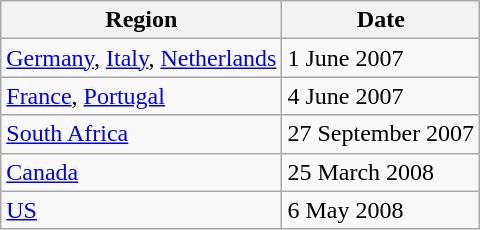<table class="wikitable">
<tr>
<th>Region</th>
<th>Date</th>
</tr>
<tr>
<td><a href='#'>Germany</a>, <a href='#'>Italy</a>, <a href='#'>Netherlands</a></td>
<td>1 June 2007</td>
</tr>
<tr>
<td><a href='#'>France</a>, <a href='#'>Portugal</a></td>
<td>4 June 2007</td>
</tr>
<tr>
<td><a href='#'>South Africa</a></td>
<td>27 September 2007</td>
</tr>
<tr>
<td><a href='#'>Canada</a></td>
<td>25 March 2008</td>
</tr>
<tr>
<td><a href='#'>US</a></td>
<td>6 May 2008</td>
</tr>
</table>
